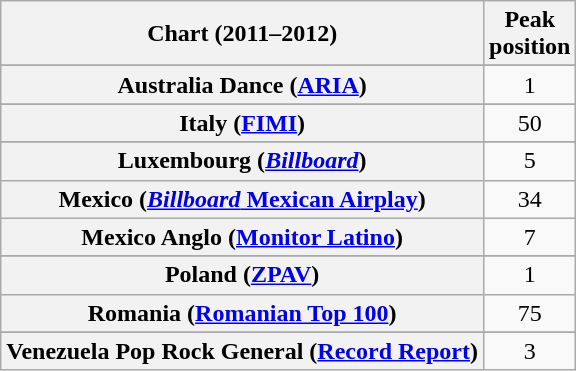<table class="wikitable sortable plainrowheaders" style="text-align:center">
<tr>
<th>Chart (2011–2012)</th>
<th>Peak<br>position</th>
</tr>
<tr>
</tr>
<tr>
<th scope="row">Australia Dance (<a href='#'>ARIA</a>)</th>
<td style="text-align:center;">1</td>
</tr>
<tr>
</tr>
<tr>
</tr>
<tr>
</tr>
<tr>
</tr>
<tr>
</tr>
<tr>
</tr>
<tr>
</tr>
<tr>
</tr>
<tr>
</tr>
<tr>
</tr>
<tr>
</tr>
<tr>
</tr>
<tr>
</tr>
<tr>
</tr>
<tr>
<th scope="row">Italy (<a href='#'>FIMI</a>)</th>
<td>50</td>
</tr>
<tr>
</tr>
<tr>
<th scope="row">Luxembourg (<em><a href='#'>Billboard</a></em>)</th>
<td style="text-align:center;">5</td>
</tr>
<tr>
<th scope="row">Mexico (<a href='#'><em>Billboard</em> Mexican Airplay</a>)</th>
<td style="text-align:center;">34</td>
</tr>
<tr>
<th scope="row">Mexico Anglo (<a href='#'>Monitor Latino</a>)</th>
<td style="text-align:center;">7</td>
</tr>
<tr>
</tr>
<tr>
</tr>
<tr>
</tr>
<tr>
</tr>
<tr>
<th scope="row">Poland (<a href='#'>ZPAV</a>)</th>
<td style="text-align:center;">1</td>
</tr>
<tr>
<th scope="row">Romania (<a href='#'>Romanian Top 100</a>)</th>
<td style="text-align:center;">75</td>
</tr>
<tr>
</tr>
<tr>
</tr>
<tr>
</tr>
<tr>
</tr>
<tr>
</tr>
<tr>
</tr>
<tr>
</tr>
<tr>
</tr>
<tr>
</tr>
<tr>
</tr>
<tr>
</tr>
<tr>
</tr>
<tr>
</tr>
<tr>
<th scope="row">Venezuela Pop Rock General (<a href='#'>Record Report</a>)</th>
<td style="text-align:center;">3</td>
</tr>
</table>
